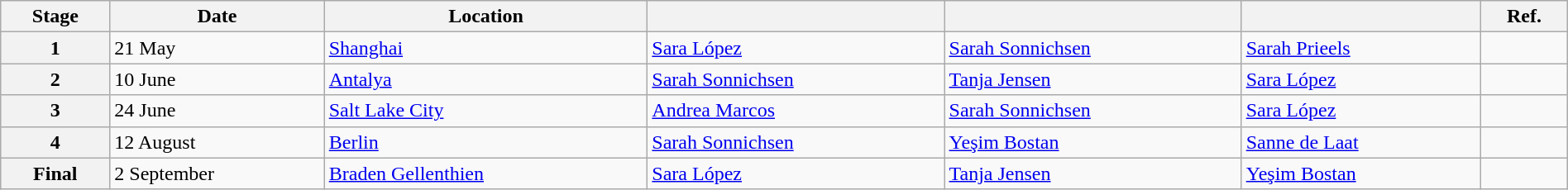<table class="wikitable" style="width:100%">
<tr>
<th>Stage</th>
<th>Date</th>
<th>Location</th>
<th></th>
<th></th>
<th></th>
<th>Ref.</th>
</tr>
<tr>
<th>1</th>
<td>21 May</td>
<td> <a href='#'>Shanghai</a></td>
<td> <a href='#'>Sara López</a></td>
<td> <a href='#'>Sarah Sonnichsen</a></td>
<td> <a href='#'>Sarah Prieels</a></td>
<td></td>
</tr>
<tr>
<th>2</th>
<td>10 June</td>
<td> <a href='#'>Antalya</a></td>
<td> <a href='#'>Sarah Sonnichsen</a></td>
<td> <a href='#'>Tanja Jensen</a></td>
<td> <a href='#'>Sara López</a></td>
<td></td>
</tr>
<tr>
<th>3</th>
<td>24 June</td>
<td> <a href='#'>Salt Lake City</a></td>
<td> <a href='#'>Andrea Marcos</a></td>
<td> <a href='#'>Sarah Sonnichsen</a></td>
<td> <a href='#'>Sara López</a></td>
<td></td>
</tr>
<tr>
<th>4</th>
<td>12 August</td>
<td> <a href='#'>Berlin</a></td>
<td> <a href='#'>Sarah Sonnichsen</a></td>
<td> <a href='#'>Yeşim Bostan</a></td>
<td> <a href='#'>Sanne de Laat</a></td>
<td></td>
</tr>
<tr>
<th>Final</th>
<td>2 September</td>
<td> <a href='#'>Braden Gellenthien</a></td>
<td> <a href='#'>Sara López</a></td>
<td> <a href='#'>Tanja Jensen</a></td>
<td> <a href='#'>Yeşim Bostan</a></td>
<td></td>
</tr>
</table>
